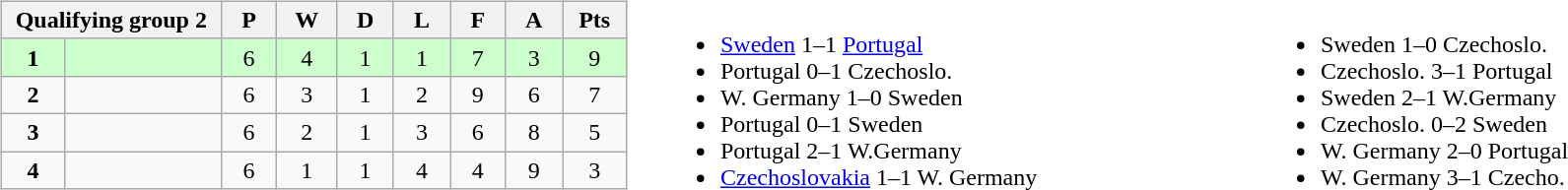<table width=100%>
<tr>
<td valign="top" width="440"><br><table class="wikitable">
<tr>
<th colspan="2">Qualifying group 2</th>
<th rowspan="1">P</th>
<th rowspan="1">W</th>
<th colspan="1">D</th>
<th colspan="1">L</th>
<th colspan="1">F</th>
<th colspan="1">A</th>
<th colspan="1">Pts</th>
</tr>
<tr style="background:#ccffcc;">
<td align=center width="50"><strong>1</strong></td>
<td width="150"><strong></strong></td>
<td align=center width="50">6</td>
<td align=center width="50">4</td>
<td align=center width="50">1</td>
<td align=center width="50">1</td>
<td align=center width="50">7</td>
<td align=center width="50">3</td>
<td align=center width="50">9</td>
</tr>
<tr>
<td align=center><strong>2</strong></td>
<td></td>
<td align=center>6</td>
<td align=center>3</td>
<td align=center>1</td>
<td align=center>2</td>
<td align=center>9</td>
<td align=center>6</td>
<td align=center>7</td>
</tr>
<tr>
<td align=center><strong>3</strong></td>
<td></td>
<td align=center>6</td>
<td align=center>2</td>
<td align=center>1</td>
<td align=center>3</td>
<td align=center>6</td>
<td align=center>8</td>
<td align=center>5</td>
</tr>
<tr>
<td align=center><strong>4</strong></td>
<td></td>
<td align=center>6</td>
<td align=center>1</td>
<td align=center>1</td>
<td align=center>4</td>
<td align=center>4</td>
<td align=center>9</td>
<td align=center>3</td>
</tr>
</table>
</td>
<td valign="middle" align="center"><br><table width=100%>
<tr>
<td valign="middle" align=left width=50%><br><ul><li><a href='#'>Sweden</a> 1–1 <a href='#'>Portugal</a></li><li>Portugal 0–1 Czechoslo.</li><li>W. Germany 1–0 Sweden</li><li>Portugal 0–1 Sweden</li><li>Portugal 2–1 W.Germany</li><li><a href='#'>Czechoslovakia</a> 1–1 W. Germany</li></ul></td>
<td valign="middle" align=left width=50%><br><ul><li>Sweden 1–0 Czechoslo.</li><li>Czechoslo. 3–1 Portugal</li><li>Sweden 2–1 W.Germany</li><li>Czechoslo. 0–2 Sweden</li><li>W. Germany 2–0 Portugal</li><li>W. Germany 3–1 Czecho.</li></ul></td>
</tr>
</table>
</td>
</tr>
</table>
